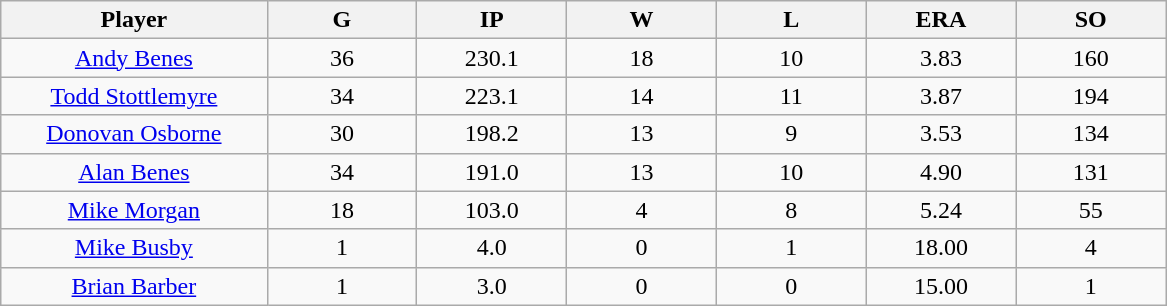<table class="wikitable sortable">
<tr>
<th bgcolor="#DDDDFF" width="16%">Player</th>
<th bgcolor="#DDDDFF" width="9%">G</th>
<th bgcolor="#DDDDFF" width="9%">IP</th>
<th bgcolor="#DDDDFF" width="9%">W</th>
<th bgcolor="#DDDDFF" width="9%">L</th>
<th bgcolor="#DDDDFF" width="9%">ERA</th>
<th bgcolor="#DDDDFF" width="9%">SO</th>
</tr>
<tr align="center">
<td><a href='#'>Andy Benes</a></td>
<td>36</td>
<td>230.1</td>
<td>18</td>
<td>10</td>
<td>3.83</td>
<td>160</td>
</tr>
<tr align="center">
<td><a href='#'>Todd Stottlemyre</a></td>
<td>34</td>
<td>223.1</td>
<td>14</td>
<td>11</td>
<td>3.87</td>
<td>194</td>
</tr>
<tr align="center">
<td><a href='#'>Donovan Osborne</a></td>
<td>30</td>
<td>198.2</td>
<td>13</td>
<td>9</td>
<td>3.53</td>
<td>134</td>
</tr>
<tr align="center">
<td><a href='#'>Alan Benes</a></td>
<td>34</td>
<td>191.0</td>
<td>13</td>
<td>10</td>
<td>4.90</td>
<td>131</td>
</tr>
<tr align="center">
<td><a href='#'>Mike Morgan</a></td>
<td>18</td>
<td>103.0</td>
<td>4</td>
<td>8</td>
<td>5.24</td>
<td>55</td>
</tr>
<tr align="center">
<td><a href='#'>Mike Busby</a></td>
<td>1</td>
<td>4.0</td>
<td>0</td>
<td>1</td>
<td>18.00</td>
<td>4</td>
</tr>
<tr align="center">
<td><a href='#'>Brian Barber</a></td>
<td>1</td>
<td>3.0</td>
<td>0</td>
<td>0</td>
<td>15.00</td>
<td>1</td>
</tr>
</table>
